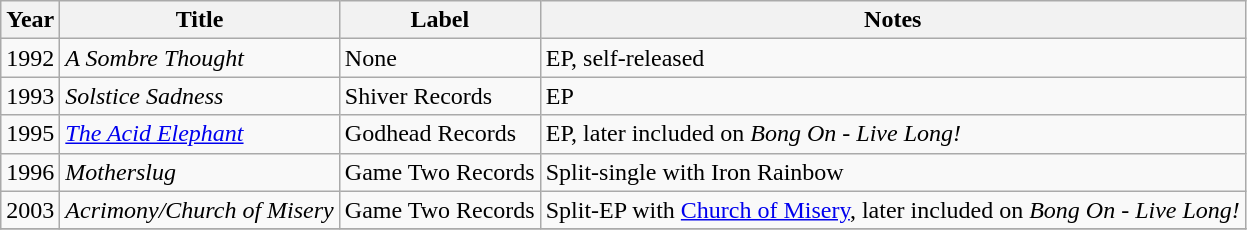<table class="wikitable">
<tr>
<th>Year</th>
<th>Title</th>
<th>Label</th>
<th>Notes</th>
</tr>
<tr>
<td>1992</td>
<td><em>A Sombre Thought</em></td>
<td>None</td>
<td>EP, self-released</td>
</tr>
<tr>
<td>1993</td>
<td><em>Solstice Sadness</em></td>
<td>Shiver Records</td>
<td>EP</td>
</tr>
<tr>
<td>1995</td>
<td><em><a href='#'>The Acid Elephant</a></em></td>
<td>Godhead Records</td>
<td>EP, later included on <em>Bong On - Live Long!</em></td>
</tr>
<tr>
<td>1996</td>
<td><em>Motherslug</em></td>
<td>Game Two Records</td>
<td>Split-single with Iron Rainbow</td>
</tr>
<tr>
<td>2003</td>
<td><em>Acrimony/Church of Misery</em></td>
<td>Game Two Records</td>
<td>Split-EP with <a href='#'>Church of Misery</a>, later included on <em>Bong On - Live Long!</em></td>
</tr>
<tr>
</tr>
</table>
